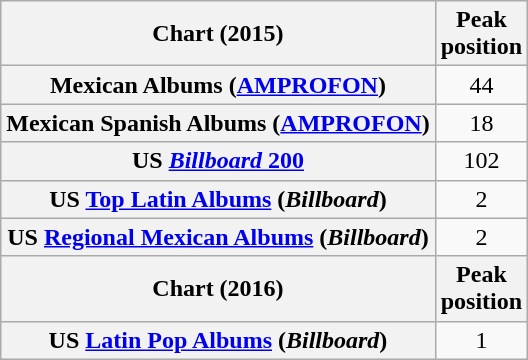<table class="wikitable sortable plainrowheaders">
<tr>
<th>Chart (2015)</th>
<th>Peak<br>position</th>
</tr>
<tr>
<th scope="row">Mexican Albums (<a href='#'>AMPROFON</a>)</th>
<td style="text-align:center;">44</td>
</tr>
<tr>
<th scope="row">Mexican Spanish Albums (<a href='#'>AMPROFON</a>)</th>
<td style="text-align:center;">18</td>
</tr>
<tr>
<th scope=row>US <a href='#'><em>Billboard</em> 200</a></th>
<td style="text-align:center;">102</td>
</tr>
<tr>
<th scope=row>US <a href='#'>Top Latin Albums</a> (<em>Billboard</em>)</th>
<td style="text-align:center;">2</td>
</tr>
<tr>
<th scope=row>US <a href='#'>Regional Mexican Albums</a> (<em>Billboard</em>)</th>
<td style="text-align:center;">2</td>
</tr>
<tr>
<th>Chart (2016)</th>
<th>Peak<br>position</th>
</tr>
<tr>
<th scope=row>US <a href='#'>Latin Pop Albums</a> (<em>Billboard</em>)</th>
<td style="text-align:center;">1</td>
</tr>
</table>
